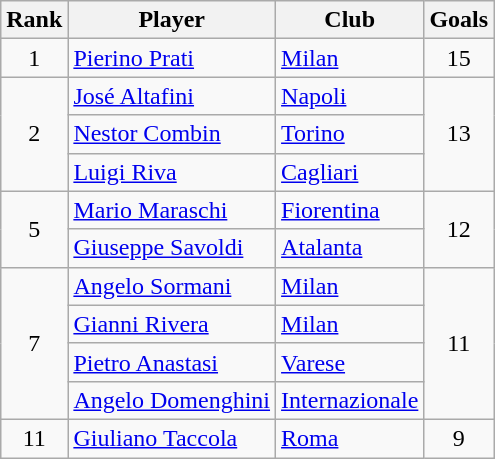<table class="wikitable" style="text-align:center">
<tr>
<th>Rank</th>
<th>Player</th>
<th>Club</th>
<th>Goals</th>
</tr>
<tr>
<td>1</td>
<td align="left"> <a href='#'>Pierino Prati</a></td>
<td align="left"><a href='#'>Milan</a></td>
<td>15</td>
</tr>
<tr>
<td rowspan="3">2</td>
<td align="left">  <a href='#'>José Altafini</a></td>
<td align="left"><a href='#'>Napoli</a></td>
<td rowspan="3">13</td>
</tr>
<tr>
<td align="left"> <a href='#'>Nestor Combin</a></td>
<td align="left"><a href='#'>Torino</a></td>
</tr>
<tr>
<td align="left"> <a href='#'>Luigi Riva</a></td>
<td align="left"><a href='#'>Cagliari</a></td>
</tr>
<tr>
<td rowspan="2">5</td>
<td align="left"> <a href='#'>Mario Maraschi</a></td>
<td align="left"><a href='#'>Fiorentina</a></td>
<td rowspan="2">12</td>
</tr>
<tr>
<td align="left"> <a href='#'>Giuseppe Savoldi</a></td>
<td align="left"><a href='#'>Atalanta</a></td>
</tr>
<tr>
<td rowspan="4">7</td>
<td align="left"> <a href='#'>Angelo Sormani</a></td>
<td align="left"><a href='#'>Milan</a></td>
<td rowspan="4">11</td>
</tr>
<tr>
<td align="left"> <a href='#'>Gianni Rivera</a></td>
<td align="left"><a href='#'>Milan</a></td>
</tr>
<tr>
<td align="left"> <a href='#'>Pietro Anastasi</a></td>
<td align="left"><a href='#'>Varese</a></td>
</tr>
<tr>
<td align="left"> <a href='#'>Angelo Domenghini</a></td>
<td align="left"><a href='#'>Internazionale</a></td>
</tr>
<tr>
<td>11</td>
<td align="left"> <a href='#'>Giuliano Taccola</a></td>
<td align="left"><a href='#'>Roma</a></td>
<td>9</td>
</tr>
</table>
